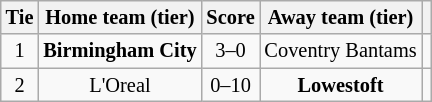<table class="wikitable" style="text-align:center; font-size:85%">
<tr>
<th>Tie</th>
<th>Home team (tier)</th>
<th>Score</th>
<th>Away team (tier)</th>
<th></th>
</tr>
<tr>
<td align="center">1</td>
<td><strong>Birmingham City</strong></td>
<td align="center">3–0</td>
<td>Coventry Bantams</td>
<td></td>
</tr>
<tr>
<td align="center">2</td>
<td>L'Oreal</td>
<td align="center">0–10</td>
<td><strong>Lowestoft</strong></td>
<td></td>
</tr>
</table>
